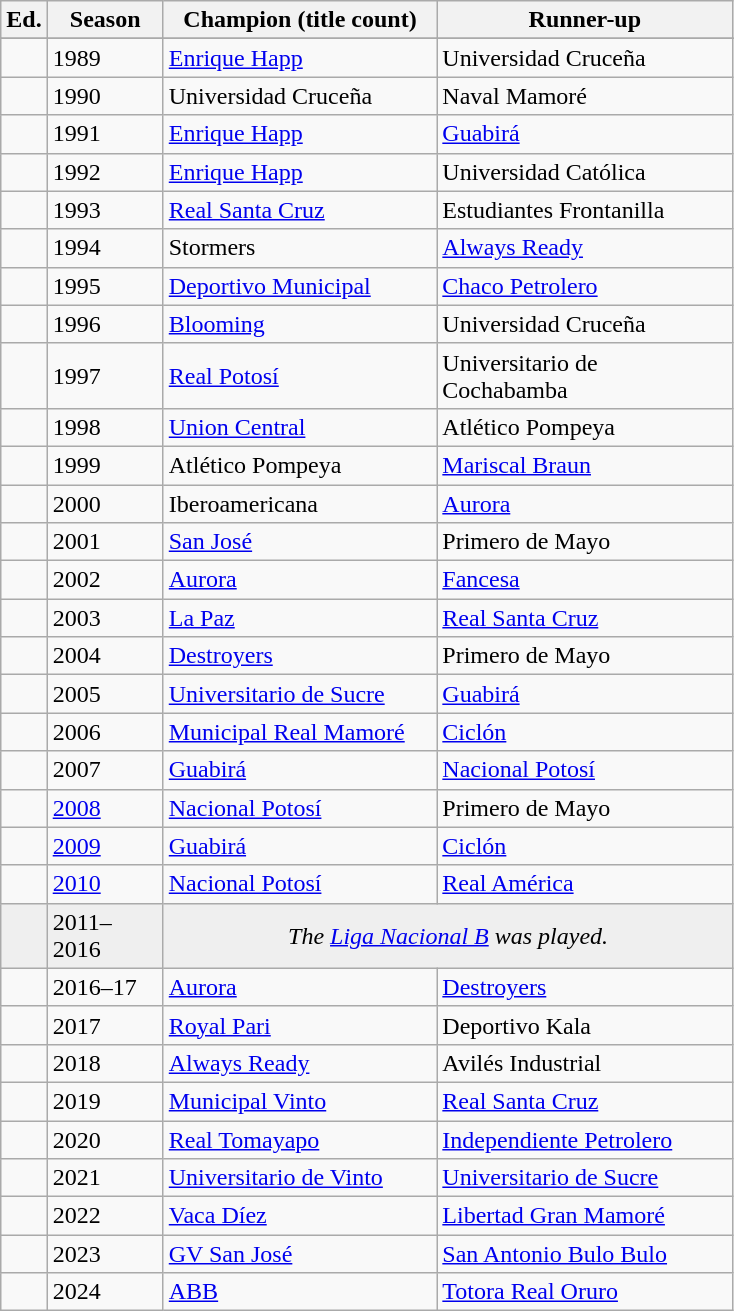<table class="wikitable">
<tr>
<th width=px>Ed.</th>
<th width="70">Season</th>
<th width="175">Champion (title count)</th>
<th width="190">Runner-up</th>
</tr>
<tr>
</tr>
<tr>
<td></td>
<td>1989</td>
<td><a href='#'>Enrique Happ</a></td>
<td>Universidad Cruceña</td>
</tr>
<tr>
<td></td>
<td>1990</td>
<td>Universidad Cruceña</td>
<td>Naval Mamoré</td>
</tr>
<tr>
<td></td>
<td>1991</td>
<td><a href='#'>Enrique Happ</a></td>
<td><a href='#'>Guabirá</a></td>
</tr>
<tr>
<td></td>
<td>1992</td>
<td><a href='#'>Enrique Happ</a></td>
<td>Universidad Católica</td>
</tr>
<tr>
<td></td>
<td>1993</td>
<td><a href='#'>Real Santa Cruz</a></td>
<td>Estudiantes Frontanilla</td>
</tr>
<tr>
<td></td>
<td>1994</td>
<td>Stormers</td>
<td><a href='#'>Always Ready</a></td>
</tr>
<tr>
<td></td>
<td>1995</td>
<td><a href='#'>Deportivo Municipal</a></td>
<td><a href='#'>Chaco Petrolero</a></td>
</tr>
<tr>
<td></td>
<td>1996</td>
<td><a href='#'>Blooming</a></td>
<td>Universidad Cruceña</td>
</tr>
<tr>
<td></td>
<td>1997</td>
<td><a href='#'>Real Potosí</a></td>
<td>Universitario de Cochabamba</td>
</tr>
<tr>
<td></td>
<td>1998</td>
<td><a href='#'>Union Central</a></td>
<td>Atlético Pompeya</td>
</tr>
<tr>
<td></td>
<td>1999</td>
<td>Atlético Pompeya</td>
<td><a href='#'>Mariscal Braun</a></td>
</tr>
<tr>
<td></td>
<td>2000</td>
<td>Iberoamericana</td>
<td><a href='#'>Aurora</a></td>
</tr>
<tr>
<td></td>
<td>2001</td>
<td><a href='#'>San José</a></td>
<td>Primero de Mayo</td>
</tr>
<tr>
<td></td>
<td>2002</td>
<td><a href='#'>Aurora</a></td>
<td><a href='#'>Fancesa</a></td>
</tr>
<tr>
<td></td>
<td>2003</td>
<td><a href='#'>La Paz</a></td>
<td><a href='#'>Real Santa Cruz</a></td>
</tr>
<tr>
<td></td>
<td>2004</td>
<td><a href='#'>Destroyers</a></td>
<td>Primero de Mayo</td>
</tr>
<tr>
<td></td>
<td>2005</td>
<td><a href='#'>Universitario de Sucre</a></td>
<td><a href='#'>Guabirá</a></td>
</tr>
<tr>
<td></td>
<td>2006</td>
<td><a href='#'>Municipal Real Mamoré</a></td>
<td><a href='#'>Ciclón</a></td>
</tr>
<tr>
<td></td>
<td>2007</td>
<td><a href='#'>Guabirá</a></td>
<td><a href='#'>Nacional Potosí</a></td>
</tr>
<tr>
<td></td>
<td><a href='#'>2008</a></td>
<td><a href='#'>Nacional Potosí</a></td>
<td>Primero de Mayo</td>
</tr>
<tr>
<td></td>
<td><a href='#'>2009</a></td>
<td><a href='#'>Guabirá</a></td>
<td><a href='#'>Ciclón</a></td>
</tr>
<tr>
<td></td>
<td><a href='#'>2010</a></td>
<td><a href='#'>Nacional Potosí</a></td>
<td><a href='#'>Real América</a></td>
</tr>
<tr bgcolor=#efefef>
<td></td>
<td>2011–2016</td>
<td colspan="2" align=center><em>The <a href='#'>Liga Nacional B</a> was played.</em></td>
</tr>
<tr>
<td></td>
<td>2016–17</td>
<td><a href='#'>Aurora</a></td>
<td><a href='#'>Destroyers</a></td>
</tr>
<tr>
<td></td>
<td>2017</td>
<td><a href='#'>Royal Pari</a></td>
<td>Deportivo Kala</td>
</tr>
<tr>
<td></td>
<td>2018</td>
<td><a href='#'>Always Ready</a></td>
<td>Avilés Industrial</td>
</tr>
<tr>
<td></td>
<td>2019</td>
<td><a href='#'>Municipal Vinto</a></td>
<td><a href='#'>Real Santa Cruz</a></td>
</tr>
<tr>
<td></td>
<td>2020</td>
<td><a href='#'>Real Tomayapo</a></td>
<td><a href='#'>Independiente Petrolero</a></td>
</tr>
<tr>
<td></td>
<td>2021</td>
<td><a href='#'>Universitario de Vinto</a></td>
<td><a href='#'>Universitario de Sucre</a></td>
</tr>
<tr>
<td></td>
<td>2022</td>
<td><a href='#'>Vaca Díez</a></td>
<td><a href='#'>Libertad Gran Mamoré</a></td>
</tr>
<tr>
<td></td>
<td>2023</td>
<td><a href='#'>GV San José</a></td>
<td><a href='#'>San Antonio Bulo Bulo</a></td>
</tr>
<tr>
<td></td>
<td>2024</td>
<td><a href='#'>ABB</a></td>
<td><a href='#'>Totora Real Oruro</a></td>
</tr>
</table>
